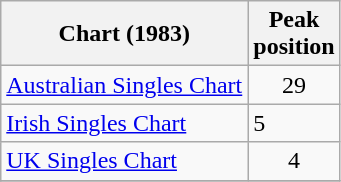<table class="wikitable sortable">
<tr>
<th>Chart (1983)</th>
<th>Peak<br>position</th>
</tr>
<tr>
<td><a href='#'>Australian Singles Chart</a></td>
<td align="center">29</td>
</tr>
<tr>
<td><a href='#'>Irish Singles Chart</a></td>
<td>5</td>
</tr>
<tr>
<td><a href='#'>UK Singles Chart</a></td>
<td align="center">4</td>
</tr>
<tr>
</tr>
</table>
